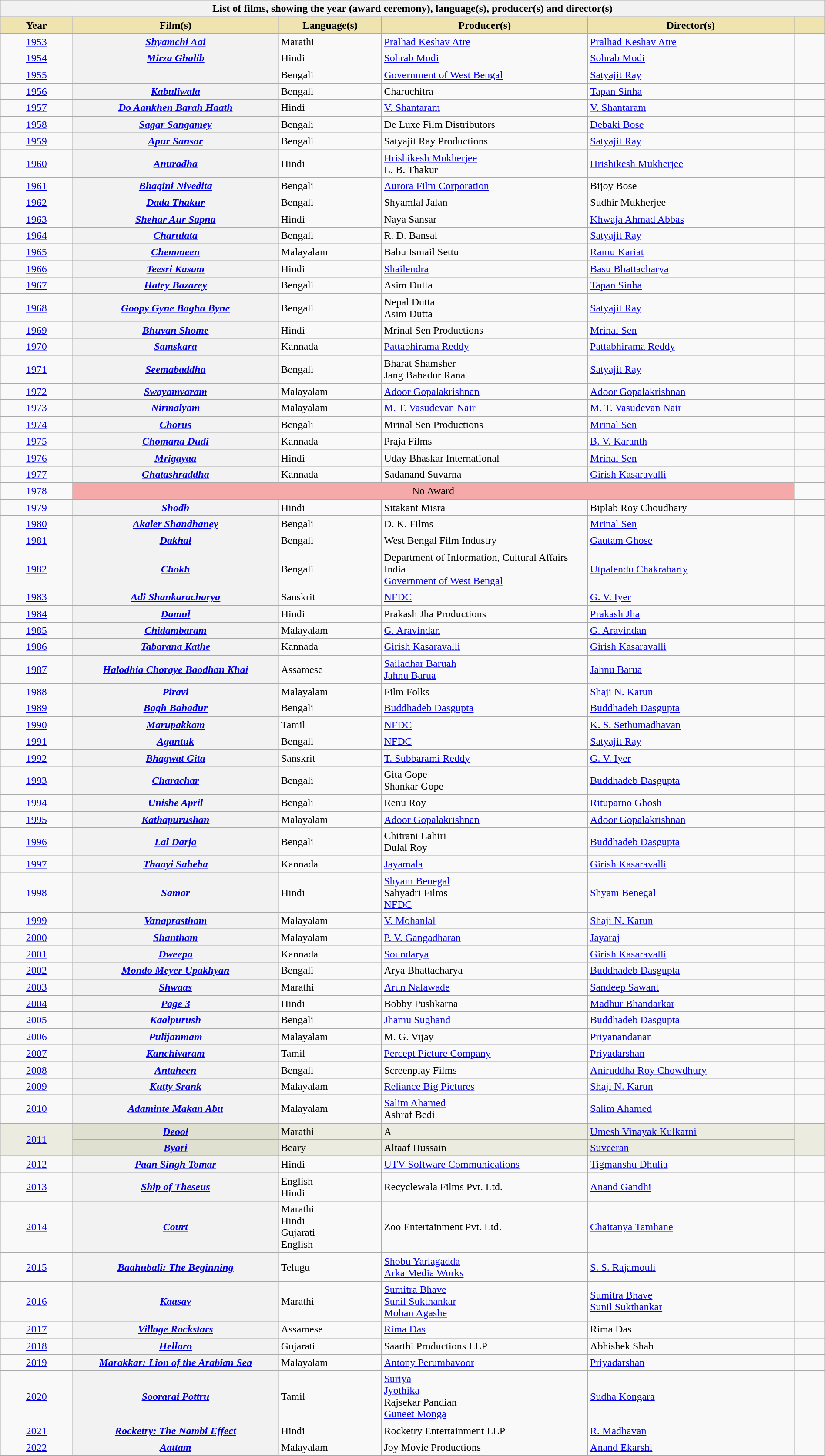<table class="wikitable sortable plainrowheaders" style="width:100%">
<tr>
<th colspan="6">List of films, showing the year (award ceremony), language(s), producer(s) and director(s)</th>
</tr>
<tr>
<th scope="col" style="background-color:#EFE4B0;width:7%;">Year</th>
<th scope="col" style="background-color:#EFE4B0;width:20%;">Film(s)</th>
<th scope="col" style="background-color:#EFE4B0;width:10%;">Language(s)</th>
<th scope="col" style="background-color:#EFE4B0;width:20%;">Producer(s)</th>
<th scope="col" style="background-color:#EFE4B0;width:20%;">Director(s)</th>
<th scope="col" style="background-color:#EFE4B0;width:3%;" class="unsortable"></th>
</tr>
<tr>
<td align="center"><a href='#'>1953<br></a></td>
<th scope="row"><em><a href='#'>Shyamchi Aai</a></em></th>
<td>Marathi</td>
<td><a href='#'>Pralhad Keshav Atre</a></td>
<td><a href='#'>Pralhad Keshav Atre</a></td>
<td align="center"></td>
</tr>
<tr>
<td align="center"><a href='#'>1954<br></a></td>
<th scope="row"><em><a href='#'>Mirza Ghalib</a></em></th>
<td>Hindi</td>
<td><a href='#'>Sohrab Modi</a></td>
<td><a href='#'>Sohrab Modi</a></td>
<td align="center"></td>
</tr>
<tr>
<td align="center"><a href='#'>1955<br></a></td>
<th scope="row"></th>
<td>Bengali</td>
<td><a href='#'>Government of West Bengal</a></td>
<td><a href='#'>Satyajit Ray</a></td>
<td align="center"></td>
</tr>
<tr>
<td align="center"><a href='#'>1956<br></a></td>
<th scope="row"><em><a href='#'>Kabuliwala</a></em></th>
<td>Bengali</td>
<td>Charuchitra</td>
<td><a href='#'>Tapan Sinha</a></td>
<td align="center"></td>
</tr>
<tr>
<td align="center"><a href='#'>1957<br></a></td>
<th scope="row"><em><a href='#'>Do Aankhen Barah Haath</a></em></th>
<td>Hindi</td>
<td><a href='#'>V. Shantaram</a></td>
<td><a href='#'>V. Shantaram</a></td>
<td align="center"></td>
</tr>
<tr>
<td align="center"><a href='#'>1958<br></a></td>
<th scope="row"><em><a href='#'>Sagar Sangamey</a></em></th>
<td>Bengali</td>
<td>De Luxe Film Distributors</td>
<td><a href='#'>Debaki Bose</a></td>
<td align="center"></td>
</tr>
<tr>
<td align="center"><a href='#'>1959<br></a></td>
<th scope="row"><em><a href='#'>Apur Sansar</a></em></th>
<td>Bengali</td>
<td>Satyajit Ray Productions</td>
<td><a href='#'>Satyajit Ray</a></td>
<td align="center"></td>
</tr>
<tr>
<td align="center"><a href='#'>1960<br></a></td>
<th scope="row"><em><a href='#'>Anuradha</a></em></th>
<td>Hindi</td>
<td><a href='#'>Hrishikesh Mukherjee</a><br>L. B. Thakur</td>
<td><a href='#'>Hrishikesh Mukherjee</a></td>
<td align="center"></td>
</tr>
<tr>
<td align="center"><a href='#'>1961<br></a></td>
<th scope="row"><em><a href='#'>Bhagini Nivedita</a></em></th>
<td>Bengali</td>
<td><a href='#'>Aurora Film Corporation</a></td>
<td>Bijoy Bose</td>
<td align="center"></td>
</tr>
<tr>
<td align="center"><a href='#'>1962<br></a></td>
<th scope="row"><em><a href='#'>Dada Thakur</a></em></th>
<td>Bengali</td>
<td>Shyamlal Jalan</td>
<td>Sudhir Mukherjee</td>
<td align="center"></td>
</tr>
<tr>
<td align="center"><a href='#'>1963<br></a></td>
<th scope="row"><em><a href='#'>Shehar Aur Sapna</a></em></th>
<td>Hindi</td>
<td>Naya Sansar</td>
<td><a href='#'>Khwaja Ahmad Abbas</a></td>
<td align="center"></td>
</tr>
<tr>
<td align="center"><a href='#'>1964<br></a></td>
<th scope="row"><em><a href='#'>Charulata</a></em></th>
<td>Bengali</td>
<td>R. D. Bansal</td>
<td><a href='#'>Satyajit Ray</a></td>
<td align="center"></td>
</tr>
<tr>
<td align="center"><a href='#'>1965<br></a></td>
<th scope="row"><em><a href='#'>Chemmeen</a></em></th>
<td>Malayalam</td>
<td>Babu Ismail Settu</td>
<td><a href='#'>Ramu Kariat</a></td>
<td align="center"></td>
</tr>
<tr>
<td align="center"><a href='#'>1966<br></a></td>
<th scope="row"><em><a href='#'>Teesri Kasam</a></em></th>
<td>Hindi</td>
<td><a href='#'>Shailendra</a></td>
<td><a href='#'>Basu Bhattacharya</a></td>
<td align="center"></td>
</tr>
<tr>
<td align="center"><a href='#'>1967<br></a></td>
<th scope="row"><em><a href='#'>Hatey Bazarey</a></em></th>
<td>Bengali</td>
<td>Asim Dutta</td>
<td><a href='#'>Tapan Sinha</a></td>
<td align="center"></td>
</tr>
<tr>
<td align="center"><a href='#'>1968<br></a></td>
<th scope="row"><em><a href='#'>Goopy Gyne Bagha Byne</a></em></th>
<td>Bengali</td>
<td>Nepal Dutta<br>Asim Dutta</td>
<td><a href='#'>Satyajit Ray</a></td>
<td align="center"></td>
</tr>
<tr>
<td align="center"><a href='#'>1969<br></a></td>
<th scope="row"><em><a href='#'>Bhuvan Shome</a></em></th>
<td>Hindi</td>
<td>Mrinal Sen Productions</td>
<td><a href='#'>Mrinal Sen</a></td>
<td align="center"></td>
</tr>
<tr>
<td align="center"><a href='#'>1970<br></a></td>
<th scope="row"><em><a href='#'>Samskara</a></em></th>
<td>Kannada</td>
<td><a href='#'>Pattabhirama Reddy</a></td>
<td><a href='#'>Pattabhirama Reddy</a></td>
<td align="center"></td>
</tr>
<tr>
<td align="center"><a href='#'>1971<br></a></td>
<th scope="row"><em><a href='#'>Seemabaddha</a></em></th>
<td>Bengali</td>
<td>Bharat Shamsher<br>Jang Bahadur Rana</td>
<td><a href='#'>Satyajit Ray</a></td>
<td align="center"></td>
</tr>
<tr>
<td align="center"><a href='#'>1972<br></a></td>
<th scope="row"><em><a href='#'>Swayamvaram</a></em></th>
<td>Malayalam</td>
<td><a href='#'>Adoor Gopalakrishnan</a></td>
<td><a href='#'>Adoor Gopalakrishnan</a></td>
<td align="center"></td>
</tr>
<tr>
<td align="center"><a href='#'>1973<br></a></td>
<th scope="row"><em><a href='#'>Nirmalyam</a></em></th>
<td>Malayalam</td>
<td><a href='#'>M. T. Vasudevan Nair</a></td>
<td><a href='#'>M. T. Vasudevan Nair</a></td>
<td align="center"></td>
</tr>
<tr>
<td align="center"><a href='#'>1974<br></a></td>
<th scope="row"><em><a href='#'>Chorus</a></em></th>
<td>Bengali</td>
<td>Mrinal Sen Productions</td>
<td><a href='#'>Mrinal Sen</a></td>
<td align="center"></td>
</tr>
<tr>
<td align="center"><a href='#'>1975<br></a></td>
<th scope="row"><em><a href='#'>Chomana Dudi</a></em></th>
<td>Kannada</td>
<td>Praja Films</td>
<td><a href='#'>B. V. Karanth</a></td>
<td align="center"></td>
</tr>
<tr>
<td align="center"><a href='#'>1976<br></a></td>
<th scope="row"><em><a href='#'>Mrigayaa</a></em></th>
<td>Hindi</td>
<td>Uday Bhaskar International</td>
<td><a href='#'>Mrinal Sen</a></td>
<td align="center"></td>
</tr>
<tr>
<td align="center"><a href='#'>1977<br></a></td>
<th scope="row"><em><a href='#'>Ghatashraddha</a></em></th>
<td>Kannada</td>
<td>Sadanand Suvarna</td>
<td><a href='#'>Girish Kasaravalli</a></td>
<td align="center"></td>
</tr>
<tr>
<td align="center"><a href='#'>1978<br></a></td>
<td colspan="4" bgcolor="#F5A9A9" align="center">No Award</td>
<td align="center"></td>
</tr>
<tr>
<td align="center"><a href='#'>1979<br></a></td>
<th scope="row"><em><a href='#'>Shodh</a></em></th>
<td>Hindi</td>
<td>Sitakant Misra</td>
<td>Biplab Roy Choudhary</td>
<td align="center"></td>
</tr>
<tr>
<td align="center"><a href='#'>1980<br></a></td>
<th scope="row"><em><a href='#'>Akaler Shandhaney</a></em></th>
<td>Bengali</td>
<td>D. K. Films</td>
<td><a href='#'>Mrinal Sen</a></td>
<td align="center"></td>
</tr>
<tr>
<td align="center"><a href='#'>1981<br></a></td>
<th scope="row"><em><a href='#'>Dakhal</a></em></th>
<td>Bengali</td>
<td>West Bengal Film Industry</td>
<td><a href='#'>Gautam Ghose</a></td>
<td align="center"></td>
</tr>
<tr>
<td align="center"><a href='#'>1982<br></a></td>
<th scope="row"><em><a href='#'>Chokh</a></em></th>
<td>Bengali</td>
<td>Department of Information, Cultural Affairs India<br><a href='#'>Government of West Bengal</a></td>
<td><a href='#'>Utpalendu Chakrabarty</a></td>
<td align="center"></td>
</tr>
<tr>
<td align="center"><a href='#'>1983<br></a></td>
<th scope="row"><em><a href='#'>Adi Shankaracharya</a></em></th>
<td>Sanskrit</td>
<td><a href='#'>NFDC</a></td>
<td><a href='#'>G. V. Iyer</a></td>
<td align="center"></td>
</tr>
<tr>
<td align="center"><a href='#'>1984<br></a></td>
<th scope="row"><em><a href='#'>Damul</a></em></th>
<td>Hindi</td>
<td>Prakash Jha Productions</td>
<td><a href='#'>Prakash Jha</a></td>
<td align="center"></td>
</tr>
<tr>
<td align="center"><a href='#'>1985<br></a></td>
<th scope="row"><em><a href='#'>Chidambaram</a></em></th>
<td>Malayalam</td>
<td><a href='#'>G. Aravindan</a></td>
<td><a href='#'>G. Aravindan</a></td>
<td align="center"></td>
</tr>
<tr>
<td align="center"><a href='#'>1986<br></a></td>
<th scope="row"><em><a href='#'>Tabarana Kathe</a></em></th>
<td>Kannada</td>
<td><a href='#'>Girish Kasaravalli</a></td>
<td><a href='#'>Girish Kasaravalli</a></td>
<td align="center"></td>
</tr>
<tr>
<td align="center"><a href='#'>1987<br></a></td>
<th scope="row"><em><a href='#'>Halodhia Choraye Baodhan Khai</a></em></th>
<td>Assamese</td>
<td><a href='#'>Sailadhar Baruah</a><br><a href='#'>Jahnu Barua</a></td>
<td><a href='#'>Jahnu Barua</a></td>
<td align="center"></td>
</tr>
<tr>
<td align="center"><a href='#'>1988<br></a></td>
<th scope="row"><em><a href='#'>Piravi</a></em></th>
<td>Malayalam</td>
<td>Film Folks</td>
<td><a href='#'>Shaji N. Karun</a></td>
<td align="center"></td>
</tr>
<tr>
<td align="center"><a href='#'>1989<br></a></td>
<th scope="row"><em><a href='#'>Bagh Bahadur</a></em></th>
<td>Bengali</td>
<td><a href='#'>Buddhadeb Dasgupta</a></td>
<td><a href='#'>Buddhadeb Dasgupta</a></td>
<td align="center"></td>
</tr>
<tr>
<td align="center"><a href='#'>1990<br></a></td>
<th scope="row"><em><a href='#'>Marupakkam</a></em></th>
<td>Tamil</td>
<td><a href='#'>NFDC</a></td>
<td><a href='#'>K. S. Sethumadhavan</a></td>
<td align="center"></td>
</tr>
<tr>
<td align="center"><a href='#'>1991<br></a></td>
<th scope="row"><em><a href='#'>Agantuk</a></em></th>
<td>Bengali</td>
<td><a href='#'>NFDC</a></td>
<td><a href='#'>Satyajit Ray</a></td>
<td align="center"></td>
</tr>
<tr>
<td align="center"><a href='#'>1992<br></a></td>
<th scope="row"><em><a href='#'>Bhagwat Gita</a></em></th>
<td>Sanskrit</td>
<td><a href='#'>T. Subbarami Reddy</a></td>
<td><a href='#'>G. V. Iyer</a></td>
<td align="center"></td>
</tr>
<tr>
<td align="center"><a href='#'>1993<br></a></td>
<th scope="row"><em><a href='#'>Charachar</a></em></th>
<td>Bengali</td>
<td>Gita Gope<br>Shankar Gope</td>
<td><a href='#'>Buddhadeb Dasgupta</a></td>
<td align="center"></td>
</tr>
<tr>
<td align="center"><a href='#'>1994<br></a></td>
<th scope="row"><em><a href='#'>Unishe April</a></em></th>
<td>Bengali</td>
<td>Renu Roy</td>
<td><a href='#'>Rituparno Ghosh</a></td>
<td align="center"></td>
</tr>
<tr>
<td align="center"><a href='#'>1995<br></a></td>
<th scope="row"><em><a href='#'>Kathapurushan</a></em></th>
<td>Malayalam</td>
<td><a href='#'>Adoor Gopalakrishnan</a></td>
<td><a href='#'>Adoor Gopalakrishnan</a></td>
<td align="center"></td>
</tr>
<tr>
<td align="center"><a href='#'>1996<br></a></td>
<th scope="row"><em><a href='#'>Lal Darja</a></em></th>
<td>Bengali</td>
<td>Chitrani Lahiri<br>Dulal Roy</td>
<td><a href='#'>Buddhadeb Dasgupta</a></td>
<td align="center"></td>
</tr>
<tr>
<td align="center"><a href='#'>1997<br></a></td>
<th scope="row"><em><a href='#'>Thaayi Saheba</a></em></th>
<td>Kannada</td>
<td><a href='#'>Jayamala</a></td>
<td><a href='#'>Girish Kasaravalli</a></td>
<td align="center"></td>
</tr>
<tr>
<td align="center"><a href='#'>1998<br></a></td>
<th scope="row"><em><a href='#'>Samar</a></em></th>
<td>Hindi</td>
<td><a href='#'>Shyam Benegal</a><br>Sahyadri Films<br><a href='#'>NFDC</a></td>
<td><a href='#'>Shyam Benegal</a></td>
<td align="center"></td>
</tr>
<tr>
<td align="center"><a href='#'>1999<br></a></td>
<th scope="row"><em><a href='#'>Vanaprastham</a></em></th>
<td>Malayalam</td>
<td><a href='#'>V. Mohanlal</a></td>
<td><a href='#'>Shaji N. Karun</a></td>
<td align="center"></td>
</tr>
<tr>
<td align="center"><a href='#'>2000<br></a></td>
<th scope="row"><em><a href='#'>Shantham</a></em></th>
<td>Malayalam</td>
<td><a href='#'>P. V. Gangadharan</a></td>
<td><a href='#'>Jayaraj</a></td>
<td align="center"></td>
</tr>
<tr>
<td align="center"><a href='#'>2001<br></a></td>
<th scope="row"><em><a href='#'>Dweepa</a></em></th>
<td>Kannada</td>
<td><a href='#'>Soundarya</a></td>
<td><a href='#'>Girish Kasaravalli</a></td>
<td align="center"></td>
</tr>
<tr>
<td align="center"><a href='#'>2002<br></a></td>
<th scope="row"><em><a href='#'>Mondo Meyer Upakhyan</a></em></th>
<td>Bengali</td>
<td>Arya Bhattacharya</td>
<td><a href='#'>Buddhadeb Dasgupta</a></td>
<td align="center"></td>
</tr>
<tr>
<td align="center"><a href='#'>2003<br></a></td>
<th scope="row"><em><a href='#'>Shwaas</a></em></th>
<td>Marathi</td>
<td><a href='#'>Arun Nalawade</a></td>
<td><a href='#'>Sandeep Sawant</a></td>
<td align="center"></td>
</tr>
<tr>
<td align="center"><a href='#'>2004<br></a></td>
<th scope="row"><em><a href='#'>Page 3</a></em></th>
<td>Hindi</td>
<td>Bobby Pushkarna</td>
<td><a href='#'>Madhur Bhandarkar</a></td>
<td align="center"></td>
</tr>
<tr>
<td align="center"><a href='#'>2005<br></a></td>
<th scope="row"><em><a href='#'>Kaalpurush</a></em></th>
<td>Bengali</td>
<td><a href='#'>Jhamu Sughand</a></td>
<td><a href='#'>Buddhadeb Dasgupta</a></td>
<td align="center"></td>
</tr>
<tr>
<td align="center"><a href='#'>2006<br></a></td>
<th scope="row"><em><a href='#'>Pulijanmam</a></em></th>
<td>Malayalam</td>
<td>M. G. Vijay</td>
<td><a href='#'>Priyanandanan</a></td>
<td align="center"></td>
</tr>
<tr>
<td align="center"><a href='#'>2007<br></a></td>
<th scope="row"><em><a href='#'>Kanchivaram</a></em></th>
<td>Tamil</td>
<td><a href='#'>Percept Picture Company</a></td>
<td><a href='#'>Priyadarshan</a></td>
<td align="center"></td>
</tr>
<tr>
<td align="center"><a href='#'>2008<br></a></td>
<th scope="row"><em><a href='#'>Antaheen</a></em></th>
<td>Bengali</td>
<td>Screenplay Films</td>
<td><a href='#'>Aniruddha Roy Chowdhury</a></td>
<td align="center"></td>
</tr>
<tr>
<td align="center"><a href='#'>2009<br></a></td>
<th scope="row"><em><a href='#'>Kutty Srank</a></em></th>
<td>Malayalam</td>
<td><a href='#'>Reliance Big Pictures</a></td>
<td><a href='#'>Shaji N. Karun</a></td>
<td align="center"></td>
</tr>
<tr>
<td align="center"><a href='#'>2010<br></a></td>
<th scope="row"><em><a href='#'>Adaminte Makan Abu</a></em></th>
<td>Malayalam</td>
<td><a href='#'>Salim Ahamed</a><br>Ashraf Bedi</td>
<td><a href='#'>Salim Ahamed</a></td>
<td align="center"></td>
</tr>
<tr style="background-color:#EBEBE0">
<td align="center" rowspan="2"><a href='#'>2011<br></a></td>
<th scope="row" style="background-color:#E0E0D1"><em><a href='#'>Deool</a></em></th>
<td>Marathi</td>
<td>A</td>
<td><a href='#'>Umesh Vinayak Kulkarni</a></td>
<td align="center" rowspan="2"></td>
</tr>
<tr style="background-color:#EBEBE0">
<th scope="row" style="background-color:#E0E0D1"><em><a href='#'>Byari</a></em></th>
<td>Beary</td>
<td>Altaaf Hussain</td>
<td><a href='#'>Suveeran</a></td>
</tr>
<tr>
<td align="center"><a href='#'>2012<br></a></td>
<th scope="row"><em><a href='#'>Paan Singh Tomar</a></em></th>
<td>Hindi</td>
<td><a href='#'>UTV Software Communications</a></td>
<td><a href='#'>Tigmanshu Dhulia</a></td>
<td align="center"></td>
</tr>
<tr>
<td align="center"><a href='#'>2013<br></a></td>
<th scope="row"><em><a href='#'>Ship of Theseus</a></em></th>
<td>English<br>Hindi</td>
<td>Recyclewala Films Pvt. Ltd.</td>
<td><a href='#'>Anand Gandhi</a></td>
<td align="center"></td>
</tr>
<tr>
<td align="center"><a href='#'>2014<br></a></td>
<th scope="row"><em><a href='#'>Court</a></em></th>
<td>Marathi<br>Hindi<br>Gujarati<br>English</td>
<td>Zoo Entertainment Pvt. Ltd.</td>
<td><a href='#'>Chaitanya Tamhane</a></td>
<td align="center"></td>
</tr>
<tr>
<td align="center"><a href='#'>2015<br></a></td>
<th scope="row"><em><a href='#'>Baahubali: The Beginning</a></em></th>
<td>Telugu</td>
<td><a href='#'>Shobu Yarlagadda</a><br><a href='#'>Arka Media Works</a></td>
<td><a href='#'>S. S. Rajamouli</a></td>
<td align="center"></td>
</tr>
<tr>
<td align="center"><a href='#'>2016<br></a></td>
<th scope="row"><em><a href='#'>Kaasav</a></em></th>
<td>Marathi</td>
<td><a href='#'>Sumitra Bhave</a><br><a href='#'>Sunil Sukthankar</a><br><a href='#'>Mohan Agashe</a></td>
<td><a href='#'>Sumitra Bhave</a><br><a href='#'>Sunil Sukthankar</a></td>
<td align="center"></td>
</tr>
<tr>
<td align="center"><a href='#'>2017<br></a></td>
<th scope="row"><em><a href='#'>Village Rockstars</a></em></th>
<td>Assamese</td>
<td><a href='#'>Rima Das</a></td>
<td>Rima Das</td>
<td align="center"></td>
</tr>
<tr>
<td align="center"><a href='#'>2018<br></a></td>
<th scope="row"><em><a href='#'>Hellaro</a></em></th>
<td>Gujarati</td>
<td>Saarthi Productions LLP</td>
<td>Abhishek Shah</td>
<td align="center"></td>
</tr>
<tr>
<td align="center"><a href='#'>2019<br></a></td>
<th scope="row"><em><a href='#'>Marakkar: Lion of the Arabian Sea</a></em></th>
<td>Malayalam</td>
<td><a href='#'>Antony Perumbavoor</a></td>
<td><a href='#'>Priyadarshan</a></td>
<td align="center"></td>
</tr>
<tr>
<td align="center"><a href='#'>2020<br></a></td>
<th scope="row"><em><a href='#'>Soorarai Pottru</a></em></th>
<td>Tamil</td>
<td><a href='#'>Suriya</a><br><a href='#'>Jyothika</a><br>Rajsekar Pandian<br><a href='#'>Guneet Monga</a></td>
<td><a href='#'>Sudha Kongara</a></td>
<td align="center"></td>
</tr>
<tr>
<td align="center"><a href='#'>2021<br></a></td>
<th scope="row"><em><a href='#'>Rocketry: The Nambi Effect</a></em></th>
<td>Hindi</td>
<td>Rocketry Entertainment LLP</td>
<td><a href='#'>R. Madhavan</a></td>
<td align="center"></td>
</tr>
<tr>
<td align="center"><a href='#'>2022<br></a></td>
<th scope="row"><em><a href='#'>Aattam</a></em></th>
<td>Malayalam</td>
<td>Joy Movie Productions</td>
<td><a href='#'>Anand Ekarshi</a></td>
<td align="center"></td>
</tr>
</table>
